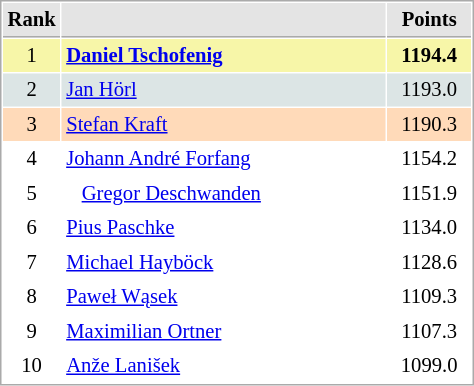<table cellspacing="1" cellpadding="3" style="border:1px solid #AAAAAA;font-size:86%">
<tr style="background-color: #E4E4E4;">
<th style="border-bottom:1px solid #AAAAAA; width: 10px;">Rank</th>
<th style="border-bottom:1px solid #AAAAAA; width: 210px;"></th>
<th style="border-bottom:1px solid #AAAAAA; width: 50px;">Points</th>
</tr>
<tr style="background:#f7f6a8;">
<td align=center>1</td>
<td> <strong><a href='#'>Daniel Tschofenig</a></strong> </td>
<td align=center><strong>1194.4</strong></td>
</tr>
<tr style="background:#dce5e5;">
<td align=center>2</td>
<td> <a href='#'>Jan Hörl</a></td>
<td align=center>1193.0</td>
</tr>
<tr style="background:#ffdab9;">
<td align=center>3</td>
<td> <a href='#'>Stefan Kraft</a></td>
<td align=center>1190.3</td>
</tr>
<tr>
<td align=center>4</td>
<td> <a href='#'>Johann André Forfang</a></td>
<td align=center>1154.2</td>
</tr>
<tr>
<td align=center>5</td>
<td>   <a href='#'>Gregor Deschwanden</a></td>
<td align=center>1151.9</td>
</tr>
<tr>
<td align=center>6</td>
<td> <a href='#'>Pius Paschke</a></td>
<td align=center>1134.0</td>
</tr>
<tr>
<td align=center>7</td>
<td> <a href='#'>Michael Hayböck</a></td>
<td align=center>1128.6</td>
</tr>
<tr>
<td align=center>8</td>
<td> <a href='#'>Paweł Wąsek</a></td>
<td align=center>1109.3</td>
</tr>
<tr>
<td align=center>9</td>
<td> <a href='#'>Maximilian Ortner</a></td>
<td align=center>1107.3</td>
</tr>
<tr>
<td align=center>10</td>
<td> <a href='#'>Anže Lanišek</a></td>
<td align=center>1099.0</td>
</tr>
</table>
